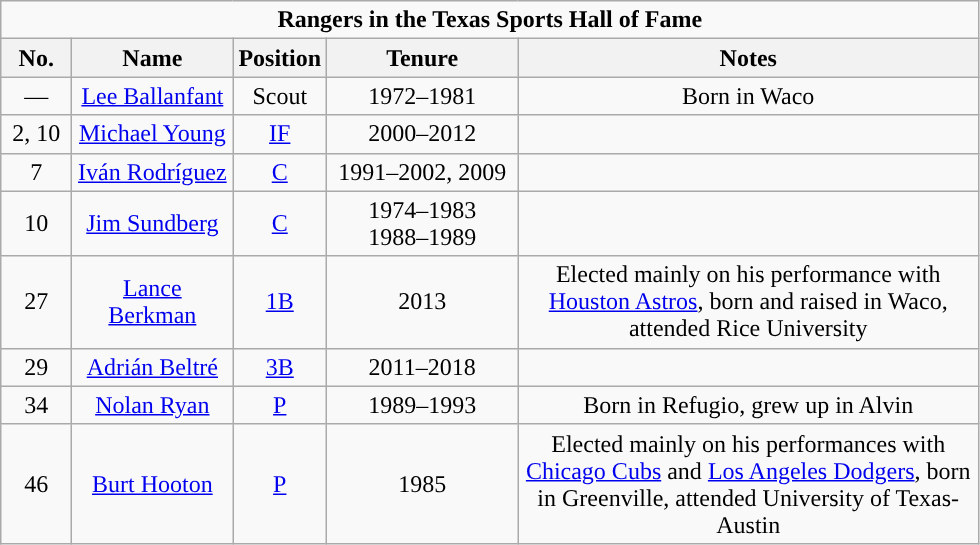<table class="wikitable" style="text-align:center">
<tr>
<td colspan="5"><strong>Rangers in the Texas Sports Hall of Fame</strong></td>
</tr>
<tr>
<th width=40px>No.</th>
<th width=100px>Name</th>
<th width=40px>Position</th>
<th width=120px>Tenure</th>
<th width=300px>Notes</th>
</tr>
<tr>
<td>—</td>
<td><a href='#'>Lee Ballanfant</a></td>
<td>Scout</td>
<td>1972–1981</td>
<td>Born in Waco</td>
</tr>
<tr>
<td>2, 10</td>
<td><a href='#'>Michael Young</a></td>
<td><a href='#'>IF</a></td>
<td>2000–2012</td>
<td></td>
</tr>
<tr>
<td>7</td>
<td><a href='#'>Iván Rodríguez</a></td>
<td><a href='#'>C</a></td>
<td>1991–2002, 2009</td>
<td></td>
</tr>
<tr>
<td>10</td>
<td><a href='#'>Jim Sundberg</a></td>
<td><a href='#'>C</a></td>
<td>1974–1983<br>1988–1989</td>
<td></td>
</tr>
<tr>
<td>27</td>
<td><a href='#'>Lance Berkman</a></td>
<td><a href='#'>1B</a></td>
<td>2013</td>
<td>Elected mainly on his performance with <a href='#'>Houston Astros</a>, born and raised in Waco, attended Rice University</td>
</tr>
<tr>
<td>29</td>
<td><a href='#'>Adrián Beltré</a></td>
<td><a href='#'>3B</a></td>
<td>2011–2018</td>
<td></td>
</tr>
<tr>
<td>34</td>
<td><a href='#'>Nolan Ryan</a></td>
<td><a href='#'>P</a></td>
<td>1989–1993</td>
<td>Born in Refugio, grew up in Alvin</td>
</tr>
<tr>
<td>46</td>
<td><a href='#'>Burt Hooton</a></td>
<td><a href='#'>P</a></td>
<td>1985</td>
<td>Elected mainly on his performances with <a href='#'>Chicago Cubs</a> and <a href='#'>Los Angeles Dodgers</a>, born in Greenville, attended University of Texas-Austin</td>
</tr>
</table>
